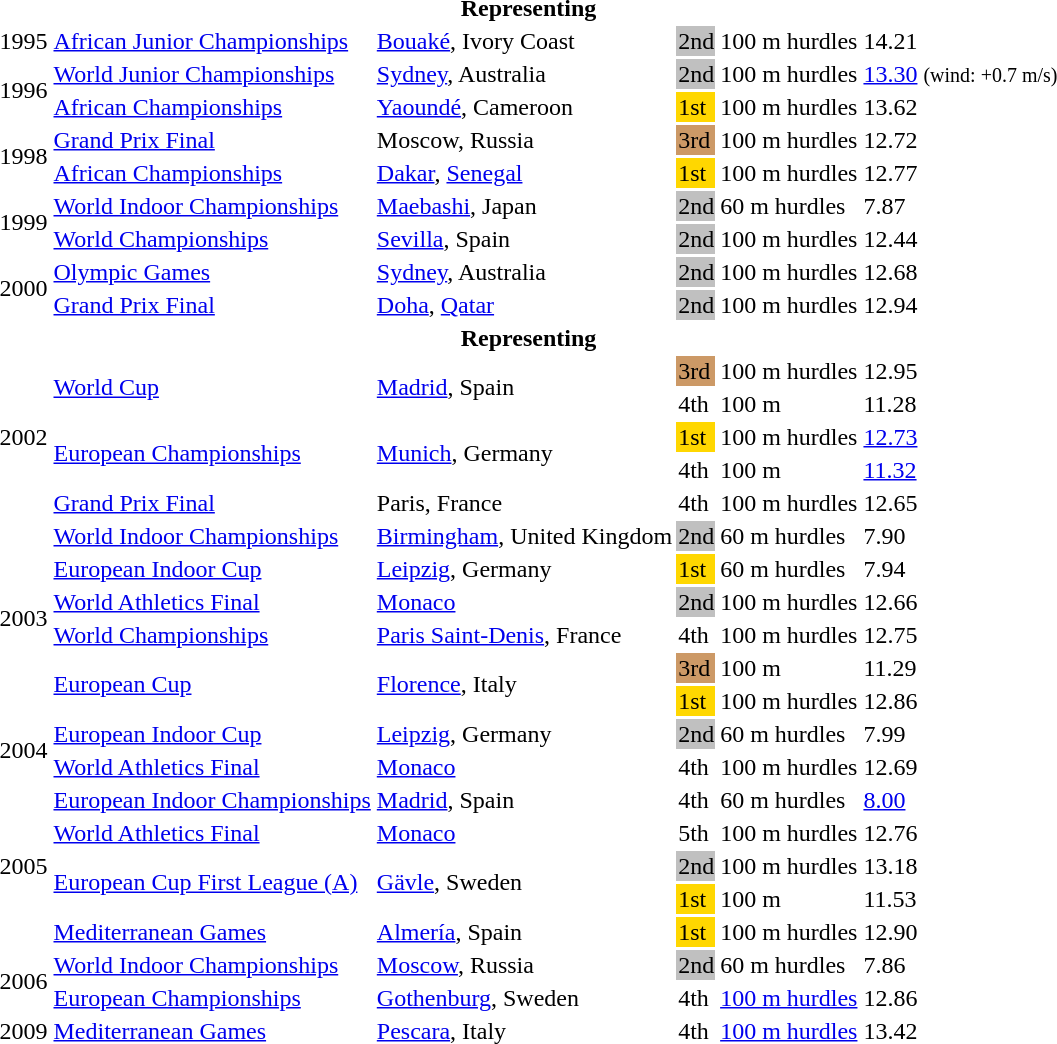<table>
<tr>
<th colspan="6">Representing </th>
</tr>
<tr>
<td>1995</td>
<td><a href='#'>African Junior Championships</a></td>
<td><a href='#'>Bouaké</a>, Ivory Coast</td>
<td bgcolor="silver">2nd</td>
<td>100 m hurdles</td>
<td>14.21</td>
</tr>
<tr>
<td rowspan=2>1996</td>
<td><a href='#'>World Junior Championships</a></td>
<td><a href='#'>Sydney</a>, Australia</td>
<td bgcolor="silver">2nd</td>
<td>100 m hurdles</td>
<td><a href='#'>13.30</a> <small>(wind: +0.7 m/s)</small></td>
</tr>
<tr>
<td><a href='#'>African Championships</a></td>
<td><a href='#'>Yaoundé</a>, Cameroon</td>
<td bgcolor="gold">1st</td>
<td>100 m hurdles</td>
<td>13.62</td>
</tr>
<tr>
<td rowspan=2>1998</td>
<td><a href='#'>Grand Prix Final</a></td>
<td>Moscow, Russia</td>
<td bgcolor="cc9966">3rd</td>
<td>100 m hurdles</td>
<td>12.72</td>
</tr>
<tr>
<td><a href='#'>African Championships</a></td>
<td><a href='#'>Dakar</a>, <a href='#'>Senegal</a></td>
<td bgcolor="gold">1st</td>
<td>100 m hurdles</td>
<td>12.77</td>
</tr>
<tr>
<td rowspan=2>1999</td>
<td><a href='#'>World Indoor Championships</a></td>
<td><a href='#'>Maebashi</a>, Japan</td>
<td bgcolor="silver">2nd</td>
<td>60 m hurdles</td>
<td>7.87</td>
</tr>
<tr>
<td><a href='#'>World Championships</a></td>
<td><a href='#'>Sevilla</a>, Spain</td>
<td bgcolor="silver">2nd</td>
<td>100 m hurdles</td>
<td>12.44</td>
</tr>
<tr>
<td rowspan=2>2000</td>
<td><a href='#'>Olympic Games</a></td>
<td><a href='#'>Sydney</a>, Australia</td>
<td bgcolor="silver">2nd</td>
<td>100 m hurdles</td>
<td>12.68</td>
</tr>
<tr>
<td><a href='#'>Grand Prix Final</a></td>
<td><a href='#'>Doha</a>, <a href='#'>Qatar</a></td>
<td bgcolor="silver">2nd</td>
<td>100 m hurdles</td>
<td>12.94</td>
</tr>
<tr>
<th colspan="6">Representing </th>
</tr>
<tr>
<td rowspan=5>2002</td>
<td rowspan=2><a href='#'>World Cup</a></td>
<td rowspan=2><a href='#'>Madrid</a>, Spain</td>
<td bgcolor="cc9966">3rd</td>
<td>100 m hurdles</td>
<td>12.95</td>
</tr>
<tr>
<td>4th</td>
<td>100 m</td>
<td>11.28</td>
</tr>
<tr>
<td rowspan=2><a href='#'>European Championships</a></td>
<td rowspan=2><a href='#'>Munich</a>, Germany</td>
<td bgcolor="gold">1st</td>
<td>100 m hurdles</td>
<td><a href='#'>12.73</a></td>
</tr>
<tr>
<td>4th</td>
<td>100 m</td>
<td><a href='#'>11.32</a></td>
</tr>
<tr>
<td><a href='#'>Grand Prix Final</a></td>
<td>Paris, France</td>
<td>4th</td>
<td>100 m hurdles</td>
<td>12.65</td>
</tr>
<tr>
<td rowspan=6>2003</td>
<td><a href='#'>World Indoor Championships</a></td>
<td><a href='#'>Birmingham</a>, United Kingdom</td>
<td bgcolor="silver">2nd</td>
<td>60 m hurdles</td>
<td>7.90</td>
</tr>
<tr>
<td><a href='#'>European Indoor Cup</a></td>
<td><a href='#'>Leipzig</a>, Germany</td>
<td bgcolor="gold">1st</td>
<td>60 m hurdles</td>
<td>7.94</td>
</tr>
<tr>
<td><a href='#'>World Athletics Final</a></td>
<td><a href='#'>Monaco</a></td>
<td bgcolor="silver">2nd</td>
<td>100 m hurdles</td>
<td>12.66</td>
</tr>
<tr>
<td><a href='#'>World Championships</a></td>
<td><a href='#'>Paris Saint-Denis</a>, France</td>
<td>4th</td>
<td>100 m hurdles</td>
<td>12.75</td>
</tr>
<tr>
<td rowspan=2><a href='#'>European Cup</a></td>
<td rowspan=2><a href='#'>Florence</a>, Italy</td>
<td bgcolor="cc9966">3rd</td>
<td>100 m</td>
<td>11.29</td>
</tr>
<tr>
<td bgcolor="gold">1st</td>
<td>100 m hurdles</td>
<td>12.86</td>
</tr>
<tr>
<td rowspan=2>2004</td>
<td><a href='#'>European Indoor Cup</a></td>
<td><a href='#'>Leipzig</a>, Germany</td>
<td bgcolor="silver">2nd</td>
<td>60 m hurdles</td>
<td>7.99</td>
</tr>
<tr>
<td><a href='#'>World Athletics Final</a></td>
<td><a href='#'>Monaco</a></td>
<td>4th</td>
<td>100 m hurdles</td>
<td>12.69</td>
</tr>
<tr>
<td rowspan=5>2005</td>
<td><a href='#'>European Indoor Championships</a></td>
<td><a href='#'>Madrid</a>, Spain</td>
<td>4th</td>
<td>60 m hurdles</td>
<td><a href='#'>8.00</a></td>
</tr>
<tr>
<td><a href='#'>World Athletics Final</a></td>
<td><a href='#'>Monaco</a></td>
<td>5th</td>
<td>100 m hurdles</td>
<td>12.76</td>
</tr>
<tr>
<td rowspan=2><a href='#'>European Cup First League (A)</a></td>
<td rowspan=2><a href='#'>Gävle</a>, Sweden</td>
<td bgcolor="silver">2nd</td>
<td>100 m hurdles</td>
<td>13.18</td>
</tr>
<tr>
<td bgcolor="gold">1st</td>
<td>100 m</td>
<td>11.53</td>
</tr>
<tr>
<td><a href='#'>Mediterranean Games</a></td>
<td><a href='#'>Almería</a>, Spain</td>
<td bgcolor=gold>1st</td>
<td>100 m hurdles</td>
<td>12.90</td>
</tr>
<tr>
<td rowspan=2>2006</td>
<td><a href='#'>World Indoor Championships</a></td>
<td><a href='#'>Moscow</a>, Russia</td>
<td bgcolor="silver">2nd</td>
<td>60 m hurdles</td>
<td>7.86</td>
</tr>
<tr>
<td><a href='#'>European Championships</a></td>
<td><a href='#'>Gothenburg</a>, Sweden</td>
<td>4th</td>
<td><a href='#'>100 m hurdles</a></td>
<td>12.86</td>
</tr>
<tr>
<td>2009</td>
<td><a href='#'>Mediterranean Games</a></td>
<td><a href='#'>Pescara</a>, Italy</td>
<td>4th</td>
<td><a href='#'>100 m hurdles</a></td>
<td>13.42</td>
</tr>
</table>
